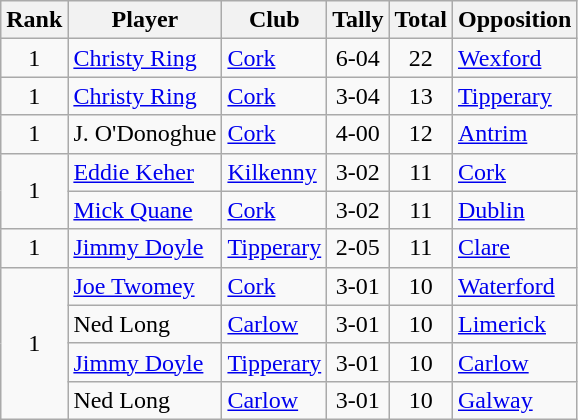<table class="wikitable">
<tr>
<th>Rank</th>
<th>Player</th>
<th>Club</th>
<th>Tally</th>
<th>Total</th>
<th>Opposition</th>
</tr>
<tr>
<td rowspan="1" style="text-align:center;">1</td>
<td><a href='#'>Christy Ring</a></td>
<td><a href='#'>Cork</a></td>
<td align=center>6-04</td>
<td align=center>22</td>
<td><a href='#'>Wexford</a></td>
</tr>
<tr>
<td rowspan="1" style="text-align:center;">1</td>
<td><a href='#'>Christy Ring</a></td>
<td><a href='#'>Cork</a></td>
<td align=center>3-04</td>
<td align=center>13</td>
<td><a href='#'>Tipperary</a></td>
</tr>
<tr>
<td rowspan="1" style="text-align:center;">1</td>
<td>J. O'Donoghue</td>
<td><a href='#'>Cork</a></td>
<td align=center>4-00</td>
<td align=center>12</td>
<td><a href='#'>Antrim</a></td>
</tr>
<tr>
<td rowspan="2" style="text-align:center;">1</td>
<td><a href='#'>Eddie Keher</a></td>
<td><a href='#'>Kilkenny</a></td>
<td align=center>3-02</td>
<td align=center>11</td>
<td><a href='#'>Cork</a></td>
</tr>
<tr>
<td><a href='#'>Mick Quane</a></td>
<td><a href='#'>Cork</a></td>
<td align=center>3-02</td>
<td align=center>11</td>
<td><a href='#'>Dublin</a></td>
</tr>
<tr>
<td rowspan="1" style="text-align:center;">1</td>
<td><a href='#'>Jimmy Doyle</a></td>
<td><a href='#'>Tipperary</a></td>
<td align=center>2-05</td>
<td align=center>11</td>
<td><a href='#'>Clare</a></td>
</tr>
<tr>
<td rowspan="4" style="text-align:center;">1</td>
<td><a href='#'>Joe Twomey</a></td>
<td><a href='#'>Cork</a></td>
<td align=center>3-01</td>
<td align=center>10</td>
<td><a href='#'>Waterford</a></td>
</tr>
<tr>
<td>Ned Long</td>
<td><a href='#'>Carlow</a></td>
<td align=center>3-01</td>
<td align=center>10</td>
<td><a href='#'>Limerick</a></td>
</tr>
<tr>
<td><a href='#'>Jimmy Doyle</a></td>
<td><a href='#'>Tipperary</a></td>
<td align=center>3-01</td>
<td align=center>10</td>
<td><a href='#'>Carlow</a></td>
</tr>
<tr>
<td>Ned Long</td>
<td><a href='#'>Carlow</a></td>
<td align=center>3-01</td>
<td align=center>10</td>
<td><a href='#'>Galway</a></td>
</tr>
</table>
